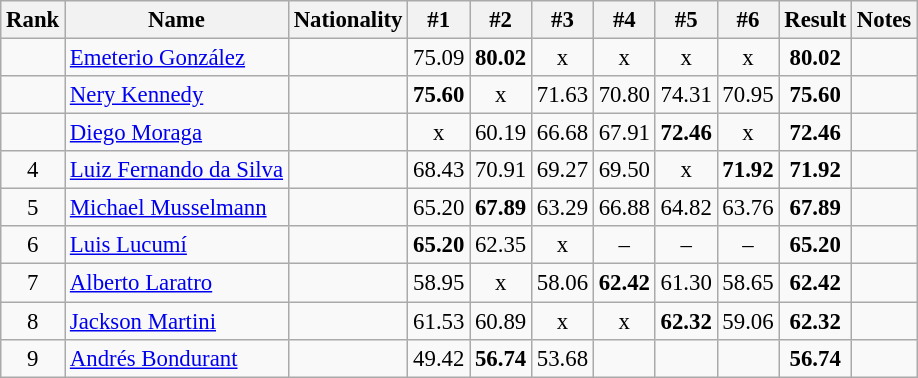<table class="wikitable sortable" style="text-align:center;font-size:95%">
<tr>
<th>Rank</th>
<th>Name</th>
<th>Nationality</th>
<th>#1</th>
<th>#2</th>
<th>#3</th>
<th>#4</th>
<th>#5</th>
<th>#6</th>
<th>Result</th>
<th>Notes</th>
</tr>
<tr>
<td></td>
<td align=left><a href='#'>Emeterio González</a></td>
<td align=left></td>
<td>75.09</td>
<td><strong>80.02</strong></td>
<td>x</td>
<td>x</td>
<td>x</td>
<td>x</td>
<td><strong>80.02</strong></td>
<td></td>
</tr>
<tr>
<td></td>
<td align=left><a href='#'>Nery Kennedy</a></td>
<td align=left></td>
<td><strong>75.60</strong></td>
<td>x</td>
<td>71.63</td>
<td>70.80</td>
<td>74.31</td>
<td>70.95</td>
<td><strong>75.60</strong></td>
<td></td>
</tr>
<tr>
<td></td>
<td align=left><a href='#'>Diego Moraga</a></td>
<td align=left></td>
<td>x</td>
<td>60.19</td>
<td>66.68</td>
<td>67.91</td>
<td><strong>72.46</strong></td>
<td>x</td>
<td><strong>72.46</strong></td>
<td></td>
</tr>
<tr>
<td>4</td>
<td align=left><a href='#'>Luiz Fernando da Silva</a></td>
<td align=left></td>
<td>68.43</td>
<td>70.91</td>
<td>69.27</td>
<td>69.50</td>
<td>x</td>
<td><strong>71.92</strong></td>
<td><strong>71.92</strong></td>
<td></td>
</tr>
<tr>
<td>5</td>
<td align=left><a href='#'>Michael Musselmann</a></td>
<td align=left></td>
<td>65.20</td>
<td><strong>67.89</strong></td>
<td>63.29</td>
<td>66.88</td>
<td>64.82</td>
<td>63.76</td>
<td><strong>67.89</strong></td>
<td></td>
</tr>
<tr>
<td>6</td>
<td align=left><a href='#'>Luis Lucumí</a></td>
<td align=left></td>
<td><strong>65.20</strong></td>
<td>62.35</td>
<td>x</td>
<td>–</td>
<td>–</td>
<td>–</td>
<td><strong>65.20</strong></td>
<td></td>
</tr>
<tr>
<td>7</td>
<td align=left><a href='#'>Alberto Laratro</a></td>
<td align=left></td>
<td>58.95</td>
<td>x</td>
<td>58.06</td>
<td><strong>62.42</strong></td>
<td>61.30</td>
<td>58.65</td>
<td><strong>62.42</strong></td>
<td></td>
</tr>
<tr>
<td>8</td>
<td align=left><a href='#'>Jackson Martini</a></td>
<td align=left></td>
<td>61.53</td>
<td>60.89</td>
<td>x</td>
<td>x</td>
<td><strong>62.32</strong></td>
<td>59.06</td>
<td><strong>62.32</strong></td>
<td></td>
</tr>
<tr>
<td>9</td>
<td align=left><a href='#'>Andrés Bondurant</a></td>
<td align=left></td>
<td>49.42</td>
<td><strong>56.74</strong></td>
<td>53.68</td>
<td></td>
<td></td>
<td></td>
<td><strong>56.74</strong></td>
<td></td>
</tr>
</table>
